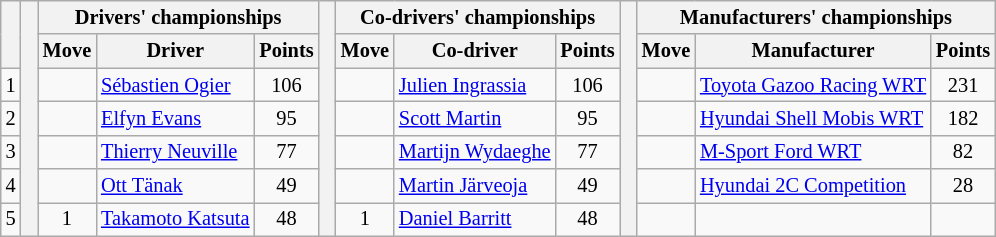<table class="wikitable" style="font-size:85%;">
<tr>
<th rowspan="2"></th>
<th rowspan="7" style="width:5px;"></th>
<th colspan="3">Drivers' championships</th>
<th rowspan="7" style="width:5px;"></th>
<th colspan="3" nowrap>Co-drivers' championships</th>
<th rowspan="7" style="width:5px;"></th>
<th colspan="3" nowrap>Manufacturers' championships</th>
</tr>
<tr>
<th>Move</th>
<th>Driver</th>
<th>Points</th>
<th>Move</th>
<th>Co-driver</th>
<th>Points</th>
<th>Move</th>
<th>Manufacturer</th>
<th>Points</th>
</tr>
<tr>
<td align="center">1</td>
<td align="center"></td>
<td><a href='#'>Sébastien Ogier</a></td>
<td align="center">106</td>
<td align="center"></td>
<td><a href='#'>Julien Ingrassia</a></td>
<td align="center">106</td>
<td align="center"></td>
<td nowrap><a href='#'>Toyota Gazoo Racing WRT</a></td>
<td align="center">231</td>
</tr>
<tr>
<td align="center">2</td>
<td align="center"></td>
<td><a href='#'>Elfyn Evans</a></td>
<td align="center">95</td>
<td align="center"></td>
<td><a href='#'>Scott Martin</a></td>
<td align="center">95</td>
<td align="center"></td>
<td><a href='#'>Hyundai Shell Mobis WRT</a></td>
<td align="center">182</td>
</tr>
<tr>
<td align="center">3</td>
<td align="center"></td>
<td><a href='#'>Thierry Neuville</a></td>
<td align="center">77</td>
<td align="center"></td>
<td nowrap><a href='#'>Martijn Wydaeghe</a></td>
<td align="center">77</td>
<td align="center"></td>
<td><a href='#'>M-Sport Ford WRT</a></td>
<td align="center">82</td>
</tr>
<tr>
<td align="center">4</td>
<td align="center"></td>
<td><a href='#'>Ott Tänak</a></td>
<td align="center">49</td>
<td align="center"></td>
<td><a href='#'>Martin Järveoja</a></td>
<td align="center">49</td>
<td align="center"></td>
<td><a href='#'>Hyundai 2C Competition</a></td>
<td align="center">28</td>
</tr>
<tr>
<td align="center">5</td>
<td align="center"> 1</td>
<td><a href='#'>Takamoto Katsuta</a></td>
<td align="center">48</td>
<td align="center"> 1</td>
<td><a href='#'>Daniel Barritt</a></td>
<td align="center">48</td>
<td></td>
<td></td>
<td></td>
</tr>
</table>
